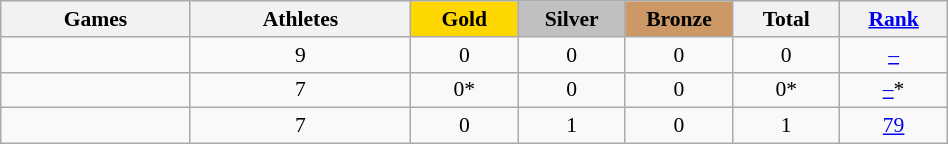<table class="wikitable" style="text-align:center; font-size:90%;" width=50%>
<tr>
<th>Games</th>
<th>Athletes</th>
<td style="background:gold; width:4.5em; font-weight:bold;">Gold</td>
<td style="background:silver; width:4.5em; font-weight:bold;">Silver</td>
<td style="background:#cc9966; width:4.5em; font-weight:bold;">Bronze</td>
<th style="width:4.5em; font-weight:bold;">Total</th>
<th style="width:4.5em; font-weight:bold;"><a href='#'>Rank</a></th>
</tr>
<tr>
<td align=left></td>
<td>9</td>
<td>0</td>
<td>0</td>
<td>0</td>
<td>0</td>
<td><a href='#'>–</a></td>
</tr>
<tr>
<td align=left></td>
<td>7</td>
<td>0*</td>
<td>0</td>
<td>0</td>
<td>0*</td>
<td><a href='#'>–</a>*</td>
</tr>
<tr>
<td align=left></td>
<td>7</td>
<td>0</td>
<td>1</td>
<td>0</td>
<td>1</td>
<td><a href='#'>79</a></td>
</tr>
</table>
